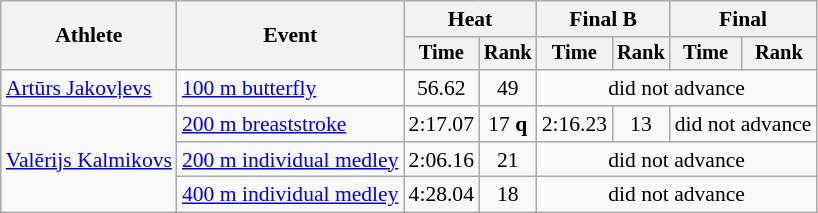<table class=wikitable style="font-size:90%">
<tr>
<th rowspan="2">Athlete</th>
<th rowspan="2">Event</th>
<th colspan="2">Heat</th>
<th colspan="2">Final B</th>
<th colspan="2">Final</th>
</tr>
<tr style="font-size:95%">
<th>Time</th>
<th>Rank</th>
<th>Time</th>
<th>Rank</th>
<th>Time</th>
<th>Rank</th>
</tr>
<tr align=center>
<td align=left><a href='#'>Artūrs Jakovļevs</a></td>
<td align=left><a href='#'>100 m butterfly</a></td>
<td>56.62</td>
<td>49</td>
<td colspan=4>did not advance</td>
</tr>
<tr align=center>
<td align=left rowspan=3><a href='#'>Valērijs Kalmikovs</a></td>
<td align=left><a href='#'>200 m breaststroke</a></td>
<td>2:17.07</td>
<td>17 <strong>q</strong></td>
<td>2:16.23</td>
<td>13</td>
<td colspan=2>did not advance</td>
</tr>
<tr align=center>
<td align=left><a href='#'>200 m individual medley</a></td>
<td>2:06.16</td>
<td>21</td>
<td colspan=4>did not advance</td>
</tr>
<tr align=center>
<td align=left><a href='#'>400 m individual medley</a></td>
<td>4:28.04</td>
<td>18</td>
<td colspan=4>did not advance</td>
</tr>
</table>
